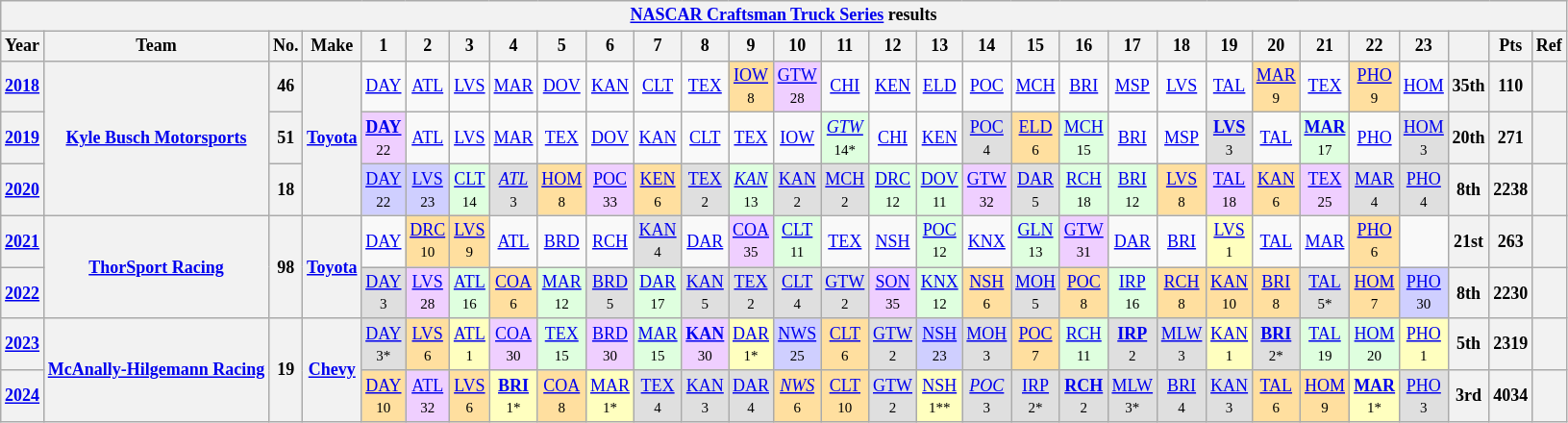<table class="wikitable" style="text-align:center; font-size:75%">
<tr>
<th colspan=45><a href='#'>NASCAR Craftsman Truck Series</a> results</th>
</tr>
<tr>
<th>Year</th>
<th>Team</th>
<th>No.</th>
<th>Make</th>
<th>1</th>
<th>2</th>
<th>3</th>
<th>4</th>
<th>5</th>
<th>6</th>
<th>7</th>
<th>8</th>
<th>9</th>
<th>10</th>
<th>11</th>
<th>12</th>
<th>13</th>
<th>14</th>
<th>15</th>
<th>16</th>
<th>17</th>
<th>18</th>
<th>19</th>
<th>20</th>
<th>21</th>
<th>22</th>
<th>23</th>
<th></th>
<th>Pts</th>
<th>Ref</th>
</tr>
<tr>
<th><a href='#'>2018</a></th>
<th rowspan=3><a href='#'>Kyle Busch Motorsports</a></th>
<th>46</th>
<th rowspan=3><a href='#'>Toyota</a></th>
<td><a href='#'>DAY</a></td>
<td><a href='#'>ATL</a></td>
<td><a href='#'>LVS</a></td>
<td><a href='#'>MAR</a></td>
<td><a href='#'>DOV</a></td>
<td><a href='#'>KAN</a></td>
<td><a href='#'>CLT</a></td>
<td><a href='#'>TEX</a></td>
<td style="background:#FFDF9F;"><a href='#'>IOW</a><br><small>8</small></td>
<td style="background:#EFCFFF;"><a href='#'>GTW</a><br><small>28</small></td>
<td><a href='#'>CHI</a></td>
<td><a href='#'>KEN</a></td>
<td><a href='#'>ELD</a></td>
<td><a href='#'>POC</a></td>
<td><a href='#'>MCH</a></td>
<td><a href='#'>BRI</a></td>
<td><a href='#'>MSP</a></td>
<td><a href='#'>LVS</a></td>
<td><a href='#'>TAL</a></td>
<td style="background:#FFDF9F;"><a href='#'>MAR</a><br><small>9</small></td>
<td><a href='#'>TEX</a></td>
<td style="background:#FFDF9F;"><a href='#'>PHO</a><br><small>9</small></td>
<td><a href='#'>HOM</a></td>
<th>35th</th>
<th>110</th>
<th></th>
</tr>
<tr>
<th><a href='#'>2019</a></th>
<th>51</th>
<td style="background:#EFCFFF;"><strong><a href='#'>DAY</a></strong><br><small>22</small></td>
<td><a href='#'>ATL</a></td>
<td><a href='#'>LVS</a></td>
<td><a href='#'>MAR</a></td>
<td><a href='#'>TEX</a></td>
<td><a href='#'>DOV</a></td>
<td><a href='#'>KAN</a></td>
<td><a href='#'>CLT</a></td>
<td><a href='#'>TEX</a></td>
<td><a href='#'>IOW</a></td>
<td style="background:#DFFFDF;"><em><a href='#'>GTW</a></em><br><small>14*</small></td>
<td><a href='#'>CHI</a></td>
<td><a href='#'>KEN</a></td>
<td style="background:#DFDFDF;"><a href='#'>POC</a><br><small>4</small></td>
<td style="background:#FFDF9F;"><a href='#'>ELD</a><br><small>6</small></td>
<td style="background:#DFFFDF;"><a href='#'>MCH</a><br><small>15</small></td>
<td><a href='#'>BRI</a></td>
<td><a href='#'>MSP</a></td>
<td style="background:#DFDFDF;"><strong><a href='#'>LVS</a></strong><br><small>3</small></td>
<td><a href='#'>TAL</a></td>
<td style="background:#DFFFDF;"><strong><a href='#'>MAR</a></strong><br><small>17</small></td>
<td><a href='#'>PHO</a></td>
<td style="background:#DFDFDF;"><a href='#'>HOM</a><br><small>3</small></td>
<th>20th</th>
<th>271</th>
<th></th>
</tr>
<tr>
<th><a href='#'>2020</a></th>
<th>18</th>
<td style="background:#CFCFFF;"><a href='#'>DAY</a><br><small>22</small></td>
<td style="background:#CFCFFF;"><a href='#'>LVS</a><br><small>23</small></td>
<td style="background:#DFFFDF;"><a href='#'>CLT</a><br><small>14</small></td>
<td style="background:#DFDFDF;"><em><a href='#'>ATL</a></em><br><small>3</small></td>
<td style="background:#FFDF9F;"><a href='#'>HOM</a><br><small>8</small></td>
<td style="background:#EFCFFF;"><a href='#'>POC</a><br><small>33</small></td>
<td style="background:#FFDF9F;"><a href='#'>KEN</a><br><small>6</small></td>
<td style="background:#DFDFDF;"><a href='#'>TEX</a><br><small>2</small></td>
<td style="background:#DFFFDF;"><em><a href='#'>KAN</a></em><br><small>13</small></td>
<td style="background:#DFDFDF;"><a href='#'>KAN</a><br><small>2</small></td>
<td style="background:#DFDFDF;"><a href='#'>MCH</a><br><small>2</small></td>
<td style="background:#DFFFDF;"><a href='#'>DRC</a><br><small>12</small></td>
<td style="background:#DFFFDF;"><a href='#'>DOV</a><br><small>11</small></td>
<td style="background:#EFCFFF;"><a href='#'>GTW</a><br><small>32</small></td>
<td style="background:#DFDFDF;"><a href='#'>DAR</a><br><small>5</small></td>
<td style="background:#DFFFDF;"><a href='#'>RCH</a><br><small>18</small></td>
<td style="background:#DFFFDF;"><a href='#'>BRI</a><br><small>12</small></td>
<td style="background:#FFDF9F;"><a href='#'>LVS</a><br><small>8</small></td>
<td style="background:#EFCFFF;"><a href='#'>TAL</a><br><small>18</small></td>
<td style="background:#FFDF9F;"><a href='#'>KAN</a><br><small>6</small></td>
<td style="background:#EFCFFF;"><a href='#'>TEX</a><br><small>25</small></td>
<td style="background:#DFDFDF;"><a href='#'>MAR</a><br><small>4</small></td>
<td style="background:#DFDFDF;"><a href='#'>PHO</a><br><small>4</small></td>
<th>8th</th>
<th>2238</th>
<th></th>
</tr>
<tr>
<th><a href='#'>2021</a></th>
<th rowspan=2><a href='#'>ThorSport Racing</a></th>
<th rowspan=2>98</th>
<th rowspan=2><a href='#'>Toyota</a></th>
<td><a href='#'>DAY</a></td>
<td style="background:#FFDF9F;"><a href='#'>DRC</a><br><small>10</small></td>
<td style="background:#FFDF9F;"><a href='#'>LVS</a><br><small>9</small></td>
<td><a href='#'>ATL</a></td>
<td><a href='#'>BRD</a></td>
<td><a href='#'>RCH</a></td>
<td style="background:#DFDFDF;"><a href='#'>KAN</a><br><small>4</small></td>
<td><a href='#'>DAR</a></td>
<td style="background:#EFCFFF;"><a href='#'>COA</a><br><small>35</small></td>
<td style="background:#DFFFDF;"><a href='#'>CLT</a><br><small>11</small></td>
<td><a href='#'>TEX</a></td>
<td><a href='#'>NSH</a></td>
<td style="background:#DFFFDF;"><a href='#'>POC</a><br><small>12</small></td>
<td><a href='#'>KNX</a></td>
<td style="background:#DFFFDF;"><a href='#'>GLN</a><br><small>13</small></td>
<td style="background:#EFCFFF;"><a href='#'>GTW</a><br><small>31</small></td>
<td><a href='#'>DAR</a></td>
<td><a href='#'>BRI</a></td>
<td style="background:#FFFFBF;"><a href='#'>LVS</a><br><small>1</small></td>
<td><a href='#'>TAL</a></td>
<td><a href='#'>MAR</a></td>
<td style="background:#FFDF9F;"><a href='#'>PHO</a><br><small>6</small></td>
<td></td>
<th>21st</th>
<th>263</th>
<th></th>
</tr>
<tr>
<th><a href='#'>2022</a></th>
<td style="background:#DFDFDF;"><a href='#'>DAY</a><br><small>3</small></td>
<td style="background:#EFCFFF;"><a href='#'>LVS</a><br><small>28</small></td>
<td style="background:#DFFFDF;"><a href='#'>ATL</a><br><small>16</small></td>
<td style="background:#FFDF9F;"><a href='#'>COA</a><br><small>6</small></td>
<td style="background:#DFFFDF;"><a href='#'>MAR</a><br><small>12</small></td>
<td style="background:#DFDFDF;"><a href='#'>BRD</a><br><small>5</small></td>
<td style="background:#DFFFDF;"><a href='#'>DAR</a><br><small>17</small></td>
<td style="background:#DFDFDF;"><a href='#'>KAN</a><br><small>5</small></td>
<td style="background:#DFDFDF;"><a href='#'>TEX</a><br><small>2</small></td>
<td style="background:#DFDFDF;"><a href='#'>CLT</a><br><small>4</small></td>
<td style="background:#DFDFDF;"><a href='#'>GTW</a><br><small>2</small></td>
<td style="background:#EFCFFF;"><a href='#'>SON</a><br><small>35</small></td>
<td style="background:#DFFFDF;"><a href='#'>KNX</a><br><small>12</small></td>
<td style="background:#FFDF9F;"><a href='#'>NSH</a><br><small>6</small></td>
<td style="background:#DFDFDF;"><a href='#'>MOH</a><br><small>5</small></td>
<td style="background:#FFDF9F;"><a href='#'>POC</a><br><small>8</small></td>
<td style="background:#DFFFDF;"><a href='#'>IRP</a><br><small>16</small></td>
<td style="background:#FFDF9F;"><a href='#'>RCH</a><br><small>8</small></td>
<td style="background:#FFDF9F;"><a href='#'>KAN</a><br><small>10</small></td>
<td style="background:#FFDF9F;"><a href='#'>BRI</a><br><small>8</small></td>
<td style="background:#DFDFDF;"><a href='#'>TAL</a><br><small>5*</small></td>
<td style="background:#FFDF9F;"><a href='#'>HOM</a><br><small>7</small></td>
<td style="background:#CFCFFF;"><a href='#'>PHO</a><br><small>30</small></td>
<th>8th</th>
<th>2230</th>
<th></th>
</tr>
<tr>
<th><a href='#'>2023</a></th>
<th rowspan=2><a href='#'>McAnally-Hilgemann Racing</a></th>
<th rowspan=2>19</th>
<th rowspan=2><a href='#'>Chevy</a></th>
<td style="background:#DFDFDF;"><a href='#'>DAY</a><br><small>3*</small></td>
<td style="background:#FFDF9F;"><a href='#'>LVS</a><br><small>6</small></td>
<td style="background:#FFFFBF;"><a href='#'>ATL</a><br><small>1</small></td>
<td style="background:#EFCFFF;"><a href='#'>COA</a><br><small>30</small></td>
<td style="background:#DFFFDF;"><a href='#'>TEX</a><br><small>15</small></td>
<td style="background:#EFCFFF;"><a href='#'>BRD</a><br><small>30</small></td>
<td style="background:#DFFFDF;"><a href='#'>MAR</a><br><small>15</small></td>
<td style="background:#EFCFFF;"><strong><a href='#'>KAN</a></strong><br><small>30</small></td>
<td style="background:#FFFFBF;"><a href='#'>DAR</a><br><small>1*</small></td>
<td style="background:#CFCFFF;"><a href='#'>NWS</a><br><small>25</small></td>
<td style="background:#FFDF9F;"><a href='#'>CLT</a><br><small>6</small></td>
<td style="background:#DFDFDF;"><a href='#'>GTW</a><br><small>2</small></td>
<td style="background:#CFCFFF;"><a href='#'>NSH</a><br><small>23</small></td>
<td style="background:#DFDFDF;"><a href='#'>MOH</a><br><small>3</small></td>
<td style="background:#FFDF9F;"><a href='#'>POC</a><br><small>7</small></td>
<td style="background:#DFFFDF;"><a href='#'>RCH</a><br><small>11</small></td>
<td style="background:#DFDFDF;"><strong><a href='#'>IRP</a></strong><br><small>2</small></td>
<td style="background:#DFDFDF;"><a href='#'>MLW</a><br><small>3</small></td>
<td style="background:#FFFFBF;"><a href='#'>KAN</a><br><small>1</small></td>
<td style="background:#DFDFDF;"><strong><a href='#'>BRI</a></strong><br><small>2*</small></td>
<td style="background:#DFFFDF;"><a href='#'>TAL</a><br><small>19</small></td>
<td style="background:#DFFFDF;"><a href='#'>HOM</a><br><small>20</small></td>
<td style="background:#FFFFBF;"><a href='#'>PHO</a><br><small>1</small></td>
<th>5th</th>
<th>2319</th>
<th></th>
</tr>
<tr>
<th><a href='#'>2024</a></th>
<td style="background:#FFDF9F;"><a href='#'>DAY</a><br><small>10</small></td>
<td style="background:#EFCFFF;"><a href='#'>ATL</a><br><small>32</small></td>
<td style="background:#FFDF9F;"><a href='#'>LVS</a><br><small>6</small></td>
<td style="background:#FFFFBF;"><strong><a href='#'>BRI</a></strong><br><small>1*</small></td>
<td style="background:#FFDF9F;"><a href='#'>COA</a><br><small>8</small></td>
<td style="background:#FFFFBF;"><a href='#'>MAR</a><br><small>1*</small></td>
<td style="background:#DFDFDF;"><a href='#'>TEX</a><br><small>4</small></td>
<td style="background:#DFDFDF;"><a href='#'>KAN</a><br><small>3</small></td>
<td style="background:#DFDFDF;"><a href='#'>DAR</a><br><small>4</small></td>
<td style="background:#FFDF9F;"><em><a href='#'>NWS</a></em><br><small>6</small></td>
<td style="background:#FFDF9F;"><a href='#'>CLT</a><br><small>10</small></td>
<td style="background:#DFDFDF;"><a href='#'>GTW</a><br><small>2</small></td>
<td style="background:#FFFFBF;"><a href='#'>NSH</a><br><small>1**</small></td>
<td style="background:#DFDFDF;"><em><a href='#'>POC</a></em><br><small>3</small></td>
<td style="background:#DFDFDF;"><a href='#'>IRP</a><br><small>2*</small></td>
<td style="background:#DFDFDF;"><strong><a href='#'>RCH</a></strong><br><small>2</small></td>
<td style="background:#DFDFDF;"><a href='#'>MLW</a><br><small>3*</small></td>
<td style="background:#DFDFDF;"><a href='#'>BRI</a><br><small>4</small></td>
<td style="background:#DFDFDF;"><a href='#'>KAN</a><br><small>3</small></td>
<td style="background:#FFDF9F;"><a href='#'>TAL</a><br><small>6</small></td>
<td style="background:#FFDF9F;"><a href='#'>HOM</a><br><small>9</small></td>
<td style="background:#FFFFBF;"><strong><a href='#'>MAR</a></strong><br><small>1*</small></td>
<td style="background:#DFDFDF;"><a href='#'>PHO</a><br><small>3</small></td>
<th>3rd</th>
<th>4034</th>
<th></th>
</tr>
</table>
